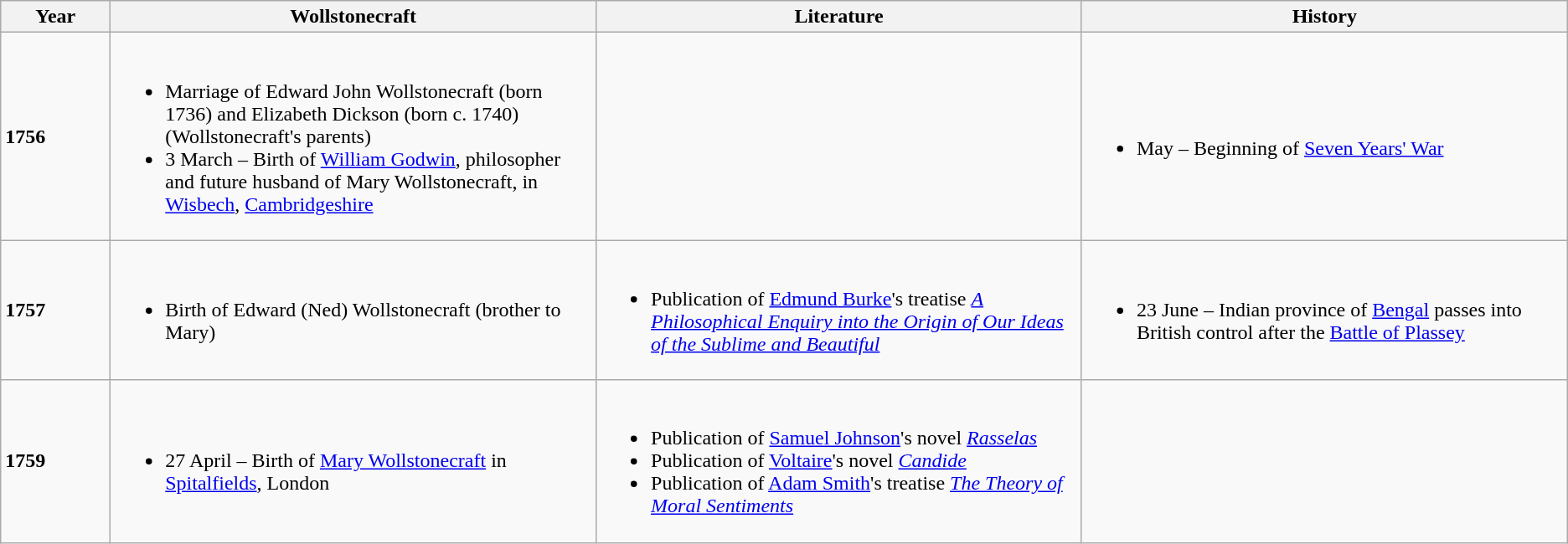<table class="wikitable">
<tr>
<th>Year</th>
<th width=31%>Wollstonecraft</th>
<th width=31%>Literature</th>
<th width=31%>History</th>
</tr>
<tr>
<td><strong>1756</strong></td>
<td><br><ul><li>Marriage of Edward John Wollstonecraft (born 1736) and Elizabeth Dickson (born c. 1740) (Wollstonecraft's parents)</li><li>3 March – Birth of <a href='#'>William Godwin</a>, philosopher and future husband of Mary Wollstonecraft, in <a href='#'>Wisbech</a>, <a href='#'>Cambridgeshire</a></li></ul></td>
<td></td>
<td><br><ul><li>May – Beginning of <a href='#'>Seven Years' War</a></li></ul></td>
</tr>
<tr>
<td><strong>1757</strong></td>
<td><br><ul><li>Birth of Edward (Ned) Wollstonecraft (brother to Mary)</li></ul></td>
<td><br><ul><li>Publication of <a href='#'>Edmund Burke</a>'s treatise <em><a href='#'>A Philosophical Enquiry into the Origin of Our Ideas of the Sublime and Beautiful</a></em></li></ul></td>
<td><br><ul><li>23 June – Indian province of <a href='#'>Bengal</a> passes into British control after the <a href='#'>Battle of Plassey</a></li></ul></td>
</tr>
<tr>
<td><strong>1759</strong></td>
<td><br><ul><li>27 April – Birth of <a href='#'>Mary Wollstonecraft</a> in <a href='#'>Spitalfields</a>, London</li></ul></td>
<td><br><ul><li>Publication of <a href='#'>Samuel Johnson</a>'s novel <em><a href='#'>Rasselas</a></em></li><li>Publication of <a href='#'>Voltaire</a>'s novel <em><a href='#'>Candide</a></em></li><li>Publication of <a href='#'>Adam Smith</a>'s treatise <em><a href='#'>The Theory of Moral Sentiments</a></em></li></ul></td>
<td></td>
</tr>
</table>
